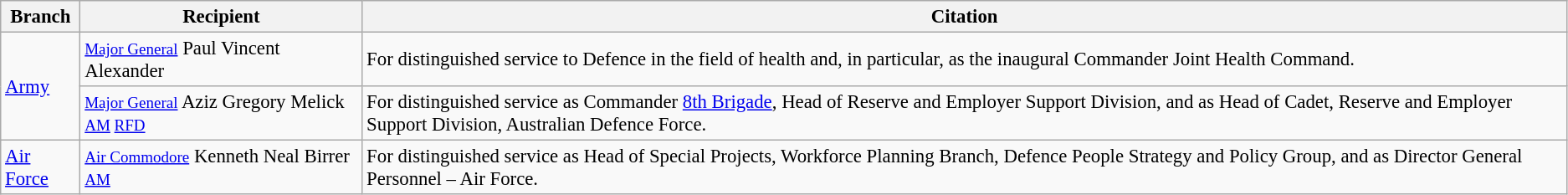<table class="wikitable" style="font-size:95%;">
<tr>
<th>Branch</th>
<th>Recipient</th>
<th>Citation</th>
</tr>
<tr>
<td rowspan="2"><a href='#'>Army</a></td>
<td><small><a href='#'>Major General</a></small> Paul Vincent Alexander</td>
<td>For distinguished service to Defence in the field of health and, in particular, as the inaugural Commander Joint Health Command.</td>
</tr>
<tr>
<td><small><a href='#'>Major General</a></small> Aziz Gregory Melick <small><a href='#'>AM</a> <a href='#'>RFD</a></small></td>
<td>For distinguished service as Commander <a href='#'>8th Brigade</a>, Head of Reserve and Employer Support Division, and as Head of Cadet, Reserve and Employer Support Division, Australian Defence Force.</td>
</tr>
<tr>
<td><a href='#'>Air Force</a></td>
<td><small><a href='#'>Air Commodore</a></small> Kenneth Neal Birrer <small><a href='#'>AM</a></small></td>
<td>For distinguished service as Head of Special Projects, Workforce Planning Branch, Defence People Strategy and Policy Group, and as Director General Personnel – Air Force.</td>
</tr>
</table>
